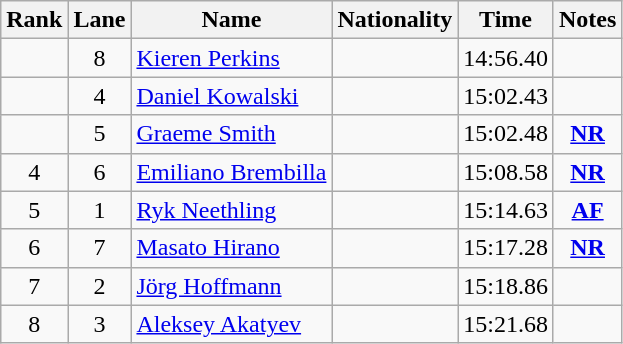<table class="wikitable sortable" style="text-align:center">
<tr>
<th>Rank</th>
<th>Lane</th>
<th>Name</th>
<th>Nationality</th>
<th>Time</th>
<th>Notes</th>
</tr>
<tr>
<td></td>
<td>8</td>
<td align=left><a href='#'>Kieren Perkins</a></td>
<td align=left></td>
<td>14:56.40</td>
<td></td>
</tr>
<tr>
<td></td>
<td>4</td>
<td align=left><a href='#'>Daniel Kowalski</a></td>
<td align=left></td>
<td>15:02.43</td>
<td></td>
</tr>
<tr>
<td></td>
<td>5</td>
<td align=left><a href='#'>Graeme Smith</a></td>
<td align=left></td>
<td>15:02.48</td>
<td><strong><a href='#'>NR</a></strong></td>
</tr>
<tr>
<td>4</td>
<td>6</td>
<td align=left><a href='#'>Emiliano Brembilla</a></td>
<td align=left></td>
<td>15:08.58</td>
<td><strong><a href='#'>NR</a></strong></td>
</tr>
<tr>
<td>5</td>
<td>1</td>
<td align=left><a href='#'>Ryk Neethling</a></td>
<td align=left></td>
<td>15:14.63</td>
<td><strong><a href='#'>AF</a></strong></td>
</tr>
<tr>
<td>6</td>
<td>7</td>
<td align=left><a href='#'>Masato Hirano</a></td>
<td align=left></td>
<td>15:17.28</td>
<td><strong><a href='#'>NR</a></strong></td>
</tr>
<tr>
<td>7</td>
<td>2</td>
<td align=left><a href='#'>Jörg Hoffmann</a></td>
<td align=left></td>
<td>15:18.86</td>
<td></td>
</tr>
<tr>
<td>8</td>
<td>3</td>
<td align=left><a href='#'>Aleksey Akatyev</a></td>
<td align=left></td>
<td>15:21.68</td>
<td></td>
</tr>
</table>
